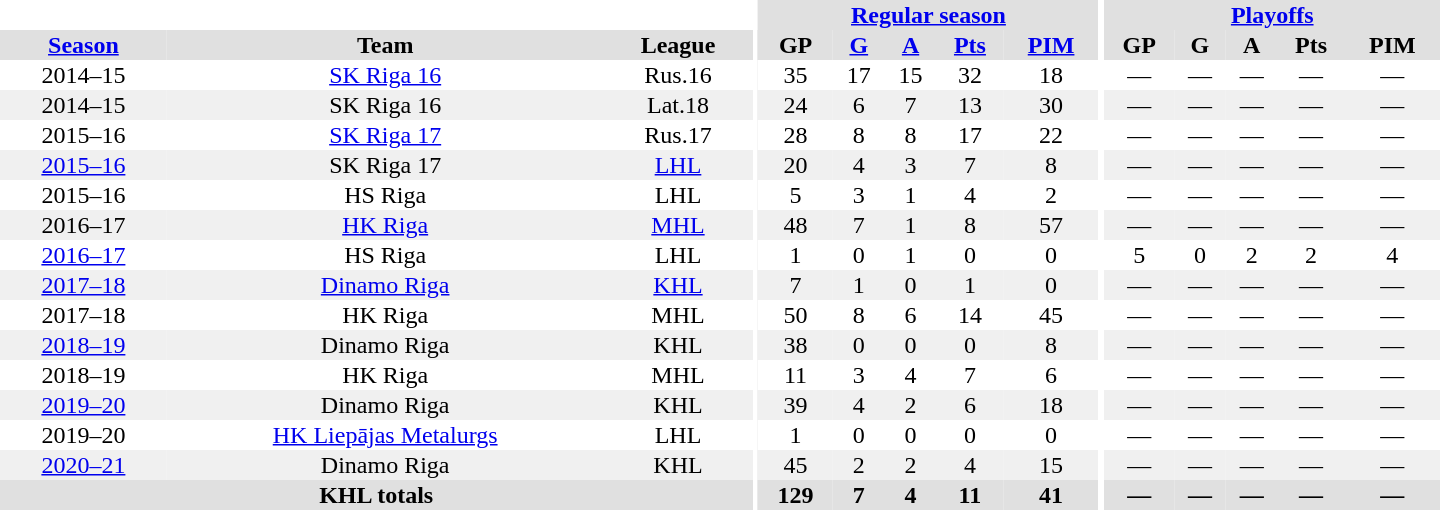<table border="0" cellpadding="1" cellspacing="0" style="text-align:center; width:60em">
<tr bgcolor="#e0e0e0">
<th colspan="3"  bgcolor="#ffffff"></th>
<th rowspan="99" bgcolor="#ffffff"></th>
<th colspan="5"><a href='#'>Regular season</a></th>
<th rowspan="99" bgcolor="#ffffff"></th>
<th colspan="5"><a href='#'>Playoffs</a></th>
</tr>
<tr bgcolor="#e0e0e0">
<th><a href='#'>Season</a></th>
<th>Team</th>
<th>League</th>
<th>GP</th>
<th><a href='#'>G</a></th>
<th><a href='#'>A</a></th>
<th><a href='#'>Pts</a></th>
<th><a href='#'>PIM</a></th>
<th>GP</th>
<th>G</th>
<th>A</th>
<th>Pts</th>
<th>PIM</th>
</tr>
<tr>
<td>2014–15</td>
<td><a href='#'>SK Riga 16</a></td>
<td>Rus.16</td>
<td>35</td>
<td>17</td>
<td>15</td>
<td>32</td>
<td>18</td>
<td>—</td>
<td>—</td>
<td>—</td>
<td>—</td>
<td>—</td>
</tr>
<tr bgcolor="#f0f0f0">
<td>2014–15</td>
<td>SK Riga 16</td>
<td>Lat.18</td>
<td>24</td>
<td>6</td>
<td>7</td>
<td>13</td>
<td>30</td>
<td>—</td>
<td>—</td>
<td>—</td>
<td>—</td>
<td>—</td>
</tr>
<tr>
<td>2015–16</td>
<td><a href='#'>SK Riga 17</a></td>
<td>Rus.17</td>
<td>28</td>
<td>8</td>
<td>8</td>
<td>17</td>
<td>22</td>
<td>—</td>
<td>—</td>
<td>—</td>
<td>—</td>
<td>—</td>
</tr>
<tr bgcolor="#f0f0f0">
<td><a href='#'>2015–16</a></td>
<td>SK Riga 17</td>
<td><a href='#'>LHL</a></td>
<td>20</td>
<td>4</td>
<td>3</td>
<td>7</td>
<td>8</td>
<td>—</td>
<td>—</td>
<td>—</td>
<td>—</td>
<td>—</td>
</tr>
<tr>
<td>2015–16</td>
<td>HS Riga</td>
<td>LHL</td>
<td>5</td>
<td>3</td>
<td>1</td>
<td>4</td>
<td>2</td>
<td>—</td>
<td>—</td>
<td>—</td>
<td>—</td>
<td>—</td>
</tr>
<tr bgcolor="#f0f0f0">
<td>2016–17</td>
<td><a href='#'>HK Riga</a></td>
<td><a href='#'>MHL</a></td>
<td>48</td>
<td>7</td>
<td>1</td>
<td>8</td>
<td>57</td>
<td>—</td>
<td>—</td>
<td>—</td>
<td>—</td>
<td>—</td>
</tr>
<tr>
<td><a href='#'>2016–17</a></td>
<td>HS Riga</td>
<td>LHL</td>
<td>1</td>
<td>0</td>
<td>1</td>
<td>0</td>
<td>0</td>
<td>5</td>
<td>0</td>
<td>2</td>
<td>2</td>
<td>4</td>
</tr>
<tr bgcolor="#f0f0f0">
<td><a href='#'>2017–18</a></td>
<td><a href='#'>Dinamo Riga</a></td>
<td><a href='#'>KHL</a></td>
<td>7</td>
<td>1</td>
<td>0</td>
<td>1</td>
<td>0</td>
<td>—</td>
<td>—</td>
<td>—</td>
<td>—</td>
<td>—</td>
</tr>
<tr>
<td>2017–18</td>
<td>HK Riga</td>
<td>MHL</td>
<td>50</td>
<td>8</td>
<td>6</td>
<td>14</td>
<td>45</td>
<td>—</td>
<td>—</td>
<td>—</td>
<td>—</td>
<td>—</td>
</tr>
<tr bgcolor="#f0f0f0">
<td><a href='#'>2018–19</a></td>
<td>Dinamo Riga</td>
<td>KHL</td>
<td>38</td>
<td>0</td>
<td>0</td>
<td>0</td>
<td>8</td>
<td>—</td>
<td>—</td>
<td>—</td>
<td>—</td>
<td>—</td>
</tr>
<tr>
<td>2018–19</td>
<td>HK Riga</td>
<td>MHL</td>
<td>11</td>
<td>3</td>
<td>4</td>
<td>7</td>
<td>6</td>
<td>—</td>
<td>—</td>
<td>—</td>
<td>—</td>
<td>—</td>
</tr>
<tr bgcolor="#f0f0f0">
<td><a href='#'>2019–20</a></td>
<td>Dinamo Riga</td>
<td>KHL</td>
<td>39</td>
<td>4</td>
<td>2</td>
<td>6</td>
<td>18</td>
<td>—</td>
<td>—</td>
<td>—</td>
<td>—</td>
<td>—</td>
</tr>
<tr>
<td>2019–20</td>
<td><a href='#'>HK Liepājas Metalurgs</a></td>
<td>LHL</td>
<td>1</td>
<td>0</td>
<td>0</td>
<td>0</td>
<td>0</td>
<td>—</td>
<td>—</td>
<td>—</td>
<td>—</td>
<td>—</td>
</tr>
<tr bgcolor="#f0f0f0">
<td><a href='#'>2020–21</a></td>
<td>Dinamo Riga</td>
<td>KHL</td>
<td>45</td>
<td>2</td>
<td>2</td>
<td>4</td>
<td>15</td>
<td>—</td>
<td>—</td>
<td>—</td>
<td>—</td>
<td>—</td>
</tr>
<tr bgcolor="#e0e0e0">
<th colspan="3">KHL totals</th>
<th>129</th>
<th>7</th>
<th>4</th>
<th>11</th>
<th>41</th>
<th>—</th>
<th>—</th>
<th>—</th>
<th>—</th>
<th>—</th>
</tr>
</table>
